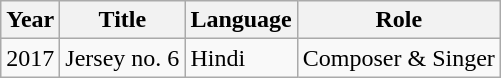<table class="wikitable sortable">
<tr>
<th>Year</th>
<th>Title</th>
<th>Language</th>
<th>Role</th>
</tr>
<tr>
<td>2017</td>
<td>Jersey no. 6</td>
<td>Hindi</td>
<td>Composer & Singer</td>
</tr>
</table>
